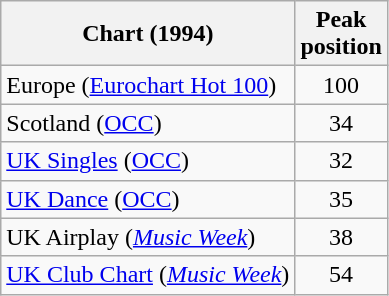<table class="wikitable sortable">
<tr>
<th>Chart (1994)</th>
<th>Peak<br>position</th>
</tr>
<tr>
<td>Europe (<a href='#'>Eurochart Hot 100</a>)</td>
<td align="center">100</td>
</tr>
<tr>
<td>Scotland (<a href='#'>OCC</a>)</td>
<td align="center">34</td>
</tr>
<tr>
<td><a href='#'>UK Singles</a> (<a href='#'>OCC</a>)</td>
<td align="center">32</td>
</tr>
<tr>
<td><a href='#'>UK Dance</a> (<a href='#'>OCC</a>)</td>
<td align="center">35</td>
</tr>
<tr>
<td>UK Airplay (<em><a href='#'>Music Week</a></em>)</td>
<td align="center">38</td>
</tr>
<tr>
<td><a href='#'>UK Club Chart</a> (<em><a href='#'>Music Week</a></em>)</td>
<td align="center">54</td>
</tr>
</table>
